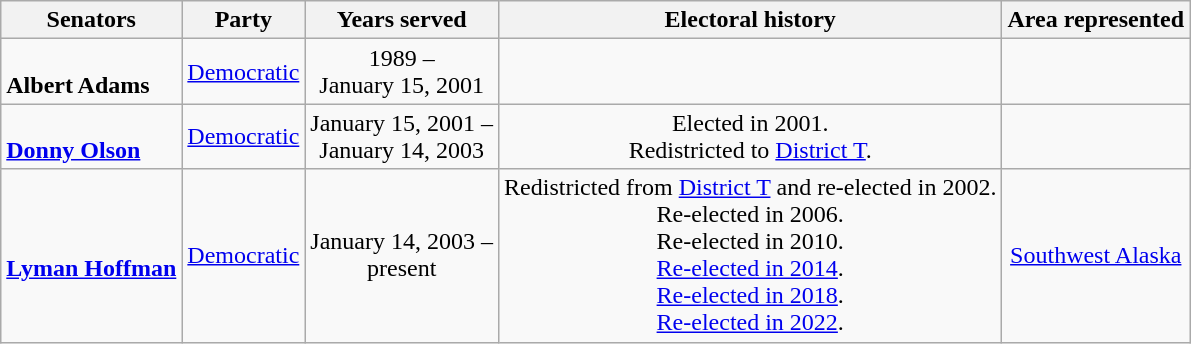<table class=wikitable style="text-align:center">
<tr>
<th>Senators</th>
<th>Party</th>
<th>Years served</th>
<th>Electoral history</th>
<th>Area represented</th>
</tr>
<tr>
<td align=left><br><strong>Albert Adams</strong><br></td>
<td><a href='#'>Democratic</a></td>
<td>1989 – <br> January 15, 2001</td>
<td></td>
<td></td>
</tr>
<tr>
<td align=left><br><strong><a href='#'>Donny Olson</a></strong><br></td>
<td><a href='#'>Democratic</a></td>
<td>January 15, 2001 –<br> January 14, 2003</td>
<td>Elected in 2001.<br>Redistricted to <a href='#'>District T</a>.</td>
<td></td>
</tr>
<tr>
<td align=left><br><strong><a href='#'>Lyman Hoffman</a></strong><br></td>
<td><a href='#'>Democratic</a></td>
<td>January 14, 2003 – <br> present</td>
<td>Redistricted from <a href='#'>District T</a> and re-elected in 2002.<br>Re-elected in 2006.<br>Re-elected in 2010.<br><a href='#'>Re-elected in 2014</a>.<br><a href='#'>Re-elected in 2018</a>.<br><a href='#'>Re-elected in 2022</a>.</td>
<td><a href='#'>Southwest Alaska</a></td>
</tr>
</table>
